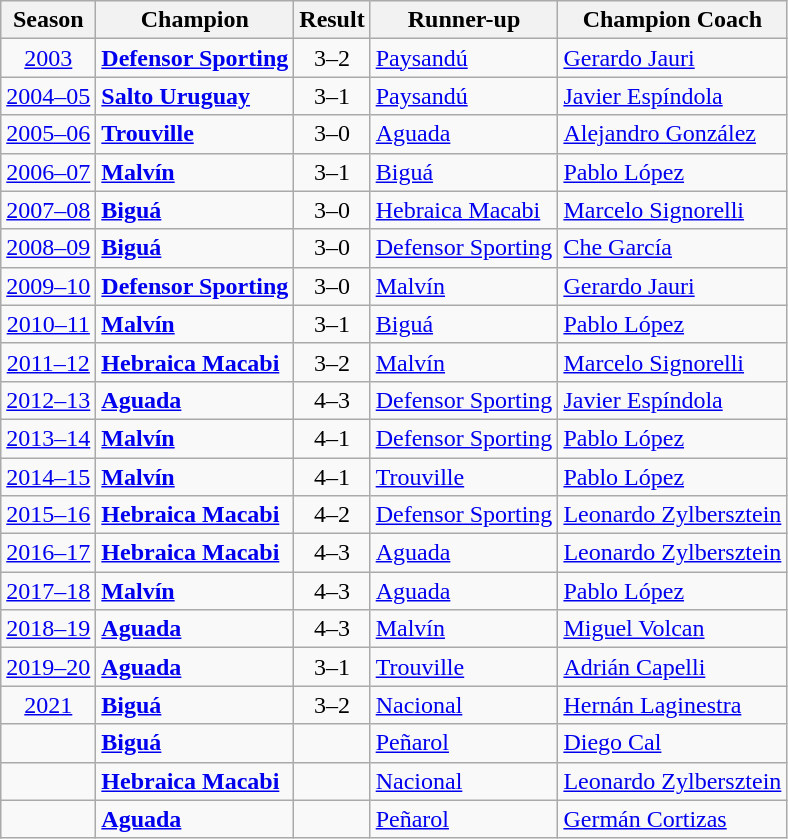<table class="wikitable sortable"  style="text-align:left">
<tr>
<th>Season</th>
<th>Champion</th>
<th>Result</th>
<th>Runner-up</th>
<th>Champion Coach</th>
</tr>
<tr align=left>
<td align=center><a href='#'>2003</a></td>
<td><strong><a href='#'>Defensor Sporting</a></strong></td>
<td align=center>3–2</td>
<td><a href='#'>Paysandú</a></td>
<td> <a href='#'>Gerardo Jauri</a></td>
</tr>
<tr align=left>
<td align=center><a href='#'>2004–05</a></td>
<td><strong><a href='#'>Salto Uruguay</a></strong></td>
<td align=center>3–1</td>
<td><a href='#'>Paysandú</a></td>
<td> <a href='#'>Javier Espíndola</a></td>
</tr>
<tr align=left>
<td align=center><a href='#'>2005–06</a></td>
<td><strong><a href='#'>Trouville</a></strong></td>
<td align=center>3–0</td>
<td><a href='#'>Aguada</a></td>
<td> <a href='#'>Alejandro González</a></td>
</tr>
<tr align=left>
<td align=center><a href='#'>2006–07</a></td>
<td><strong><a href='#'>Malvín</a></strong></td>
<td align=center>3–1</td>
<td><a href='#'>Biguá</a></td>
<td> <a href='#'>Pablo López</a></td>
</tr>
<tr align=left>
<td align=center><a href='#'>2007–08</a></td>
<td><strong><a href='#'>Biguá</a></strong></td>
<td align=center>3–0</td>
<td><a href='#'>Hebraica Macabi</a></td>
<td> <a href='#'>Marcelo Signorelli</a></td>
</tr>
<tr align=left>
<td align=center><a href='#'>2008–09</a></td>
<td><strong><a href='#'>Biguá</a></strong></td>
<td align=center>3–0</td>
<td><a href='#'>Defensor Sporting</a></td>
<td> <a href='#'>Che García</a></td>
</tr>
<tr align=left>
<td align=center><a href='#'>2009–10</a></td>
<td><strong><a href='#'>Defensor Sporting</a></strong></td>
<td align=center>3–0</td>
<td><a href='#'>Malvín</a></td>
<td> <a href='#'>Gerardo Jauri</a></td>
</tr>
<tr align=left>
<td align=center><a href='#'>2010–11</a></td>
<td><strong><a href='#'>Malvín</a></strong></td>
<td align=center>3–1</td>
<td><a href='#'>Biguá</a></td>
<td> <a href='#'>Pablo López</a></td>
</tr>
<tr align=left>
<td align=center><a href='#'>2011–12</a></td>
<td><strong><a href='#'>Hebraica Macabi</a></strong></td>
<td align=center>3–2</td>
<td><a href='#'>Malvín</a></td>
<td> <a href='#'>Marcelo Signorelli</a></td>
</tr>
<tr align=left>
<td align=center><a href='#'>2012–13</a></td>
<td><strong><a href='#'>Aguada</a></strong></td>
<td align=center>4–3</td>
<td><a href='#'>Defensor Sporting</a></td>
<td> <a href='#'>Javier Espíndola</a></td>
</tr>
<tr align=left>
<td align=center><a href='#'>2013–14</a></td>
<td><strong><a href='#'>Malvín</a></strong></td>
<td align=center>4–1</td>
<td><a href='#'>Defensor Sporting</a></td>
<td> <a href='#'>Pablo López</a></td>
</tr>
<tr align=left>
<td align=center><a href='#'>2014–15</a></td>
<td><strong><a href='#'>Malvín</a></strong></td>
<td align=center>4–1</td>
<td><a href='#'>Trouville</a></td>
<td> <a href='#'>Pablo López</a></td>
</tr>
<tr align=left>
<td align=center><a href='#'>2015–16</a></td>
<td><strong><a href='#'>Hebraica Macabi</a></strong></td>
<td align=center>4–2</td>
<td><a href='#'>Defensor Sporting</a></td>
<td> <a href='#'>Leonardo Zylbersztein</a></td>
</tr>
<tr align=left>
<td align=center><a href='#'>2016–17</a></td>
<td><strong><a href='#'>Hebraica Macabi</a></strong></td>
<td align=center>4–3</td>
<td><a href='#'>Aguada</a></td>
<td> <a href='#'>Leonardo Zylbersztein</a></td>
</tr>
<tr align=left>
<td align="center"><a href='#'>2017–18</a></td>
<td><strong><a href='#'>Malvín</a></strong></td>
<td align=center>4–3</td>
<td><a href='#'>Aguada</a></td>
<td> <a href='#'>Pablo López</a></td>
</tr>
<tr align=left>
<td align="center"><a href='#'>2018–19</a></td>
<td><strong><a href='#'>Aguada</a></strong></td>
<td align=center>4–3</td>
<td><a href='#'>Malvín</a></td>
<td> <a href='#'>Miguel Volcan</a></td>
</tr>
<tr>
<td align="center"><a href='#'>2019–20</a></td>
<td><strong><a href='#'>Aguada</a></strong></td>
<td align=center>3–1</td>
<td><a href='#'>Trouville</a></td>
<td> <a href='#'>Adrián Capelli</a></td>
</tr>
<tr>
<td align="center"><a href='#'>2021</a></td>
<td><strong><a href='#'>Biguá</a></strong></td>
<td align=center>3–2</td>
<td><a href='#'>Nacional</a></td>
<td> <a href='#'>Hernán Laginestra</a></td>
</tr>
<tr>
<td></td>
<td><strong><a href='#'>Biguá</a></strong></td>
<td></td>
<td><a href='#'>Peñarol</a></td>
<td> <a href='#'>Diego Cal</a></td>
</tr>
<tr>
<td></td>
<td><strong><a href='#'>Hebraica Macabi</a></strong></td>
<td></td>
<td><a href='#'>Nacional</a></td>
<td> <a href='#'>Leonardo Zylbersztein</a></td>
</tr>
<tr>
<td></td>
<td><strong><a href='#'>Aguada</a></strong></td>
<td></td>
<td><a href='#'>Peñarol</a></td>
<td> <a href='#'>Germán Cortizas</a></td>
</tr>
</table>
